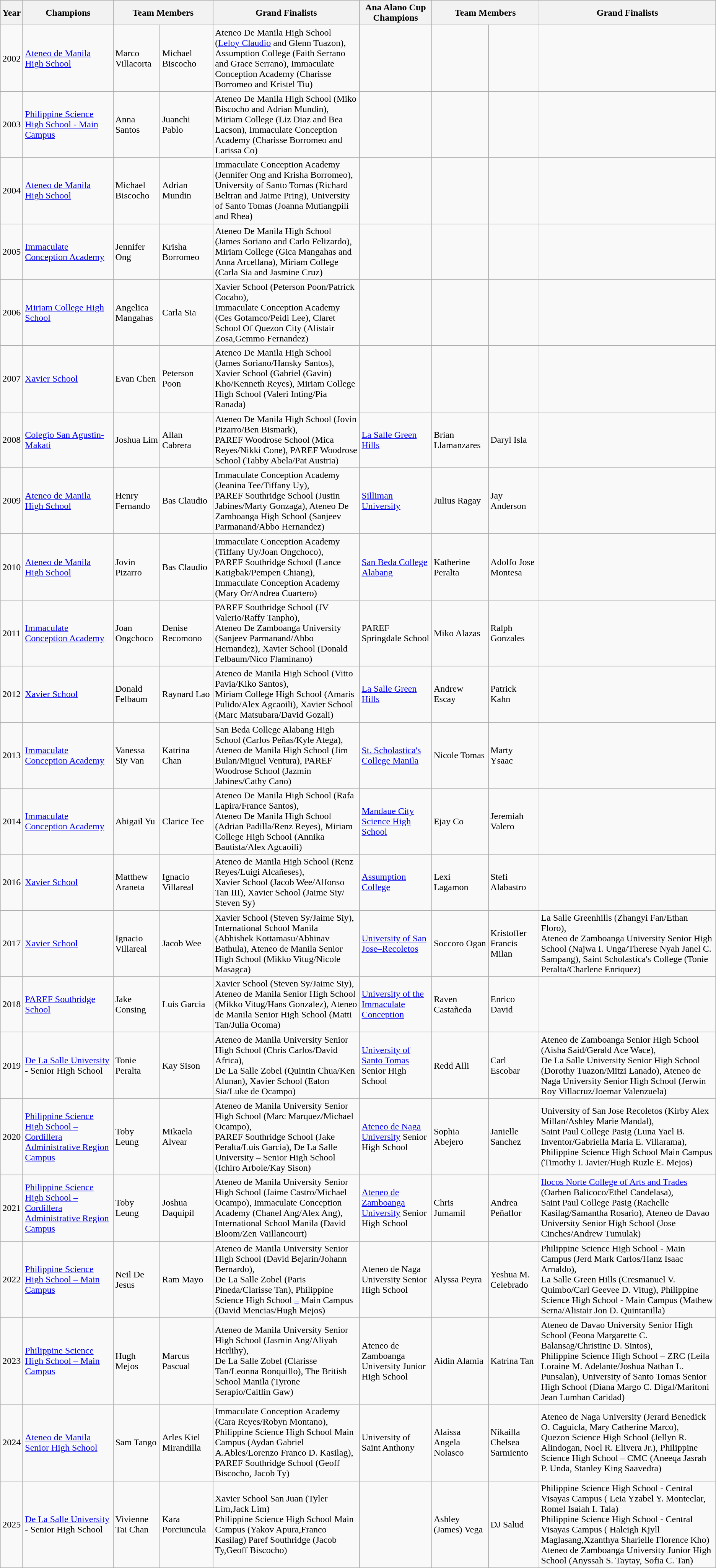<table class="wikitable">
<tr>
<th>Year</th>
<th>Champions</th>
<th colspan=2>Team Members</th>
<th>Grand Finalists</th>
<th>Ana Alano Cup Champions</th>
<th colspan=2>Team Members</th>
<th>Grand Finalists</th>
</tr>
<tr>
<td>2002</td>
<td><a href='#'>Ateneo de Manila High School</a></td>
<td>Marco Villacorta</td>
<td>Michael Biscocho</td>
<td>Ateneo De Manila High School (<a href='#'>Leloy Claudio</a> and Glenn Tuazon),<br>Assumption College (Faith Serrano and Grace Serrano), 
Immaculate Conception Academy (Charisse Borromeo and Kristel Tiu)</td>
<td></td>
<td></td>
<td></td>
<td></td>
</tr>
<tr>
<td>2003</td>
<td><a href='#'>Philippine Science High School - Main Campus</a></td>
<td>Anna Santos</td>
<td>Juanchi Pablo</td>
<td>Ateneo De Manila High School (Miko Biscocho and Adrian Mundin),<br>Miriam College (Liz Diaz and Bea Lacson), 
Immaculate Conception Academy (Charisse Borromeo and Larissa Co)</td>
<td></td>
<td></td>
<td></td>
<td></td>
</tr>
<tr>
<td>2004</td>
<td><a href='#'>Ateneo de Manila High School</a></td>
<td>Michael Biscocho</td>
<td>Adrian Mundin</td>
<td>Immaculate Conception Academy (Jennifer Ong and Krisha Borromeo),<br>University of Santo Tomas (Richard Beltran and Jaime Pring), 
University of Santo Tomas (Joanna Mutiangpili and Rhea)</td>
<td></td>
<td></td>
<td></td>
<td></td>
</tr>
<tr>
<td>2005</td>
<td><a href='#'>Immaculate Conception Academy</a></td>
<td>Jennifer Ong</td>
<td>Krisha Borromeo</td>
<td>Ateneo De Manila High School (James Soriano and Carlo Felizardo),<br>Miriam College (Gica Mangahas and Anna Arcellana), 
Miriam College (Carla Sia and Jasmine Cruz)</td>
<td></td>
<td></td>
<td></td>
<td></td>
</tr>
<tr>
<td>2006</td>
<td><a href='#'>Miriam College High School</a></td>
<td>Angelica Mangahas</td>
<td>Carla Sia</td>
<td>Xavier School (Peterson Poon/Patrick Cocabo),<br>Immaculate Conception Academy (Ces Gotamco/Peidi Lee), 
Claret School Of Quezon City (Alistair Zosa,Gemmo Fernandez)</td>
<td></td>
<td></td>
<td></td>
<td></td>
</tr>
<tr>
<td>2007</td>
<td><a href='#'>Xavier School</a></td>
<td>Evan Chen</td>
<td>Peterson Poon</td>
<td>Ateneo De Manila High School (James Soriano/Hansky Santos),<br>Xavier School (Gabriel (Gavin) Kho/Kenneth Reyes), 
Miriam College High School (Valeri Inting/Pia Ranada)</td>
<td></td>
<td></td>
<td></td>
<td></td>
</tr>
<tr>
<td>2008</td>
<td><a href='#'>Colegio San Agustin-Makati</a></td>
<td>Joshua Lim</td>
<td>Allan Cabrera</td>
<td>Ateneo De Manila High School (Jovin Pizarro/Ben Bismark),<br>PAREF Woodrose School (Mica Reyes/Nikki Cone),
PAREF Woodrose School (Tabby Abela/Pat Austria)</td>
<td><a href='#'>La Salle Green Hills</a></td>
<td>Brian Llamanzares</td>
<td>Daryl Isla</td>
<td></td>
</tr>
<tr>
<td>2009</td>
<td><a href='#'>Ateneo de Manila High School</a></td>
<td>Henry Fernando</td>
<td>Bas Claudio</td>
<td>Immaculate Conception Academy (Jeanina Tee/Tiffany Uy),<br>PAREF Southridge School (Justin Jabines/Marty Gonzaga), 
Ateneo De Zamboanga High School (Sanjeev Parmanand/Abbo Hernandez)</td>
<td><a href='#'>Silliman University</a></td>
<td>Julius Ragay</td>
<td>Jay Anderson</td>
<td></td>
</tr>
<tr>
<td>2010</td>
<td><a href='#'>Ateneo de Manila High School</a></td>
<td>Jovin Pizarro</td>
<td>Bas Claudio</td>
<td>Immaculate Conception Academy (Tiffany Uy/Joan Ongchoco),<br>PAREF Southridge School (Lance Katigbak/Pempen Chiang), 
Immaculate Conception Academy (Mary Or/Andrea Cuartero)</td>
<td><a href='#'>San Beda College Alabang</a></td>
<td>Katherine Peralta</td>
<td>Adolfo Jose Montesa</td>
<td></td>
</tr>
<tr>
<td>2011</td>
<td><a href='#'>Immaculate Conception Academy</a></td>
<td>Joan Ongchoco</td>
<td>Denise Recomono</td>
<td>PAREF Southridge School (JV Valerio/Raffy Tanpho),<br>Ateneo De Zamboanga University (Sanjeev Parmanand/Abbo Hernandez), 
Xavier School (Donald Felbaum/Nico Flaminano)</td>
<td>PAREF Springdale School</td>
<td>Miko Alazas</td>
<td>Ralph Gonzales</td>
<td></td>
</tr>
<tr>
<td>2012</td>
<td><a href='#'>Xavier School</a></td>
<td>Donald Felbaum</td>
<td>Raynard Lao</td>
<td>Ateneo de Manila High School (Vitto Pavia/Kiko Santos),<br>Miriam College High School (Amaris Pulido/Alex Agcaoili), 
Xavier School (Marc Matsubara/David Gozali)</td>
<td><a href='#'>La Salle Green Hills</a></td>
<td>Andrew Escay</td>
<td>Patrick Kahn</td>
<td></td>
</tr>
<tr>
<td>2013</td>
<td><a href='#'>Immaculate Conception Academy</a></td>
<td>Vanessa Siy Van</td>
<td>Katrina Chan</td>
<td>San Beda College Alabang High School (Carlos Peñas/Kyle Atega),<br>Ateneo de Manila High School (Jim Bulan/Miguel Ventura), 
PAREF Woodrose School (Jazmin Jabines/Cathy Cano)</td>
<td><a href='#'>St. Scholastica's College Manila</a></td>
<td>Nicole Tomas</td>
<td>Marty Ysaac</td>
<td></td>
</tr>
<tr>
<td>2014</td>
<td><a href='#'>Immaculate Conception Academy</a></td>
<td>Abigail Yu</td>
<td>Clarice Tee</td>
<td>Ateneo De Manila High School (Rafa Lapira/France Santos),<br>Ateneo De Manila High School (Adrian Padilla/Renz Reyes), 
Miriam College High School (Annika Bautista/Alex Agcaoili)</td>
<td><a href='#'>Mandaue City Science High School</a></td>
<td>Ejay Co</td>
<td>Jeremiah Valero</td>
<td></td>
</tr>
<tr>
<td>2016</td>
<td><a href='#'>Xavier School</a></td>
<td>Matthew Araneta</td>
<td>Ignacio Villareal</td>
<td>Ateneo de Manila High School (Renz Reyes/Luigi Alcañeses),<br>Xavier School (Jacob Wee/Alfonso Tan III), 
Xavier School (Jaime Siy/ Steven Sy)</td>
<td><a href='#'>Assumption College</a></td>
<td>Lexi Lagamon</td>
<td>Stefi Alabastro</td>
<td></td>
</tr>
<tr>
<td>2017</td>
<td><a href='#'>Xavier School</a></td>
<td>Ignacio Villareal</td>
<td>Jacob Wee</td>
<td>Xavier School (Steven Sy/Jaime Siy),<br>International School Manila (Abhishek Kottamasu/Abhinav Bathula), 
Ateneo de Manila Senior High School (Mikko Vitug/Nicole Masagca)</td>
<td><a href='#'>University of San Jose–Recoletos</a></td>
<td>Soccoro Ogan</td>
<td>Kristoffer Francis Milan</td>
<td>La Salle Greenhills (Zhangyi Fan/Ethan Floro),<br>Ateneo de Zamboanga University Senior High School (Najwa I. Unga/Therese Nyah Janel C. Sampang), 
Saint Scholastica's College (Tonie Peralta/Charlene Enriquez)</td>
</tr>
<tr>
<td>2018</td>
<td><a href='#'>PAREF Southridge School</a></td>
<td>Jake Consing</td>
<td>Luis Garcia</td>
<td>Xavier School (Steven Sy/Jaime Siy),<br>Ateneo de Manila Senior High School (Mikko Vitug/Hans Gonzalez), 
Ateneo de Manila Senior High School (Matti Tan/Julia Ocoma)</td>
<td><a href='#'>University of the Immaculate Conception</a></td>
<td>Raven Castañeda</td>
<td>Enrico David</td>
<td></td>
</tr>
<tr>
<td>2019</td>
<td><a href='#'>De La Salle University</a> - Senior High School</td>
<td>Tonie Peralta</td>
<td>Kay Sison</td>
<td>Ateneo de Manila University Senior High School (Chris Carlos/David Africa),<br>De La Salle Zobel (Quintin Chua/Ken Alunan), 
Xavier School (Eaton Sia/Luke de Ocampo)</td>
<td><a href='#'>University of Santo Tomas</a> Senior High School</td>
<td>Redd Alli</td>
<td>Carl Escobar</td>
<td>Ateneo de Zamboanga Senior High School (Aisha Said/Gerald Ace Wace),<br>De La Salle University Senior High School (Dorothy Tuazon/Mitzi Lanado), 
Ateneo de Naga University Senior High School (Jerwin Roy Villacruz/Joemar Valenzuela)</td>
</tr>
<tr>
<td>2020</td>
<td><a href='#'>Philippine Science High School – Cordillera Administrative Region Campus</a></td>
<td>Toby Leung</td>
<td>Mikaela Alvear</td>
<td>Ateneo de Manila University Senior High School (Marc Marquez/Michael Ocampo),<br>PAREF Southridge School (Jake Peralta/Luis Garcia), 
De La Salle University – Senior High School (Ichiro Arbole/Kay Sison)</td>
<td><a href='#'>Ateneo de Naga University</a> Senior High School</td>
<td>Sophia Abejero</td>
<td>Janielle Sanchez</td>
<td>University of San Jose Recoletos (Kirby Alex Millan/Ashley Marie Mandal),<br>Saint Paul College Pasig (Luna Yael B. Inventor/Gabriella Maria E. Villarama),
Philippine Science High School Main Campus (Timothy I. Javier/Hugh Ruzle E. Mejos)</td>
</tr>
<tr>
<td>2021</td>
<td><a href='#'>Philippine Science High School – Cordillera Administrative Region Campus</a></td>
<td>Toby Leung</td>
<td>Joshua Daquipil</td>
<td>Ateneo de Manila University Senior High School (Jaime Castro/Michael Ocampo), Immaculate Conception Academy (Chanel Ang/Alex Ang),<br>International School Manila (David Bloom/Zen Vaillancourt)</td>
<td><a href='#'>Ateneo de Zamboanga University</a> Senior High School</td>
<td>Chris Jumamil</td>
<td>Andrea Peñaflor</td>
<td><a href='#'>Ilocos Norte College of Arts and Trades</a> (Oarben Balicoco/Ethel Candelasa),<br>Saint Paul College Pasig (Rachelle Kasilag/Samantha Rosario), 
Ateneo de Davao University Senior High School (Jose Cinches/Andrew Tumulak)</td>
</tr>
<tr>
<td>2022</td>
<td><a href='#'>Philippine Science High School – Main Campus</a></td>
<td>Neil De Jesus</td>
<td>Ram Mayo</td>
<td>Ateneo de Manila University Senior High School (David Bejarin/Johann Bernardo),<br>De La Salle Zobel (Paris Pineda/Clarisse Tan), Philippine Science High School <a href='#'>–</a> Main Campus (David Mencias/Hugh Mejos)</td>
<td>Ateneo de Naga University Senior High School</td>
<td>Alyssa Peyra</td>
<td>Yeshua M. Celebrado</td>
<td>Philippine Science High School - Main Campus (Jerd Mark Carlos/Hanz Isaac Arnaldo),<br>La Salle Green Hills (Cresmanuel V. Quimbo/Carl Geevee D. Vitug),
Philippine Science High School - Main Campus (Mathew Serna/Alistair Jon D. Quintanilla)</td>
</tr>
<tr>
<td>2023</td>
<td><a href='#'>Philippine Science High School – Main Campus</a></td>
<td>Hugh Mejos</td>
<td>Marcus Pascual</td>
<td>Ateneo de Manila University Senior High School (Jasmin Ang/Aliyah Herlihy),<br>De La Salle Zobel (Clarisse Tan/Leonna Ronquillo), 
The British School Manila (Tyrone Serapio/Caitlin Gaw)</td>
<td>Ateneo de Zamboanga University Junior High School</td>
<td>Aidin Alamia</td>
<td>Katrina Tan</td>
<td>Ateneo de Davao University Senior High School (Feona Margarette C. Balansag/Christine D. Sintos),<br>Philippine Science High School – ZRC (Leila Loraine M. Adelante/Joshua Nathan L. Punsalan),
University of Santo Tomas Senior High School (Diana Margo C. Digal/Maritoni Jean Lumban Caridad)</td>
</tr>
<tr>
<td>2024</td>
<td><a href='#'>Ateneo de Manila Senior High School</a></td>
<td>Sam Tango</td>
<td>Arles Kiel Mirandilla</td>
<td>Immaculate Conception Academy (Cara Reyes/Robyn Montano),<br>Philippine Science High School Main Campus (Aydan Gabriel A.Ables/Lorenzo Franco D. Kasilag), 
PAREF Southridge School (Geoff Biscocho, Jacob Ty)</td>
<td>University of Saint Anthony</td>
<td>Alaissa Angela Nolasco</td>
<td>Nikailla Chelsea Sarmiento</td>
<td>Ateneo de Naga University (Jerard Benedick O. Caguicla, Mary Catherine Marco),<br>Quezon Science High School (Jellyn R. Alindogan, Noel R. Elivera Jr.),
Philippine Science High School – CMC (Aneeqa Jasrah P. Unda, Stanley King Saavedra)</td>
</tr>
<tr>
<td>2025</td>
<td><a href='#'>De La Salle University</a> - Senior High School</td>
<td>Vivienne Tai Chan</td>
<td>Kara Porciuncula</td>
<td>Xavier School San Juan (Tyler Lim,Jack Lim)<br>Philippine Science High School  Main Campus (Yakov Apura,Franco Kasilag)
Paref Southridge (Jacob Ty,Geoff Biscocho)</td>
<td></td>
<td>Ashley (James) Vega</td>
<td>DJ Salud</td>
<td>Philippine Science High School - Central Visayas Campus ( Leia Yzabel Y. Monteclar, Romel Isaiah I. Tala)<br>Philippine Science High School - Central Visayas Campus ( Haleigh Kjyll Maglasang,Xzanthya Sharielle Florence Kho)
Ateneo de Zamboanga University Junior High School (Anyssah S. Taytay, Sofia C. Tan)</td>
</tr>
</table>
